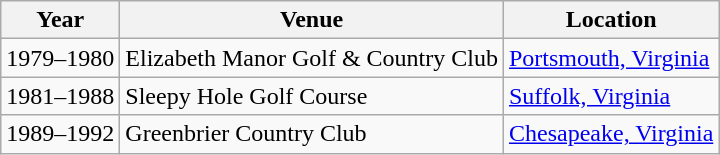<table class=wikitable>
<tr>
<th>Year</th>
<th>Venue</th>
<th>Location</th>
</tr>
<tr>
<td>1979–1980</td>
<td>Elizabeth Manor Golf & Country Club</td>
<td><a href='#'>Portsmouth, Virginia</a></td>
</tr>
<tr>
<td>1981–1988</td>
<td>Sleepy Hole Golf Course</td>
<td><a href='#'>Suffolk, Virginia</a></td>
</tr>
<tr>
<td>1989–1992</td>
<td>Greenbrier Country Club</td>
<td><a href='#'>Chesapeake, Virginia</a></td>
</tr>
</table>
